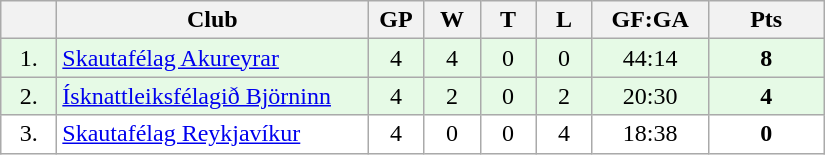<table class="wikitable">
<tr>
<th width="30"></th>
<th width="200">Club</th>
<th width="30">GP</th>
<th width="30">W</th>
<th width="30">T</th>
<th width="30">L</th>
<th width="70">GF:GA</th>
<th width="70">Pts</th>
</tr>
<tr bgcolor="#e6fae6" align="center">
<td>1.</td>
<td align="left"><a href='#'>Skautafélag Akureyrar</a></td>
<td>4</td>
<td>4</td>
<td>0</td>
<td>0</td>
<td>44:14</td>
<td><strong>8</strong></td>
</tr>
<tr bgcolor="#e6fae6" align="center">
<td>2.</td>
<td align="left"><a href='#'>Ísknattleiksfélagið Björninn</a></td>
<td>4</td>
<td>2</td>
<td>0</td>
<td>2</td>
<td>20:30</td>
<td><strong>4</strong></td>
</tr>
<tr bgcolor="#FFFFFF" align="center">
<td>3.</td>
<td align="left"><a href='#'>Skautafélag Reykjavíkur</a></td>
<td>4</td>
<td>0</td>
<td>0</td>
<td>4</td>
<td>18:38</td>
<td><strong>0</strong></td>
</tr>
</table>
